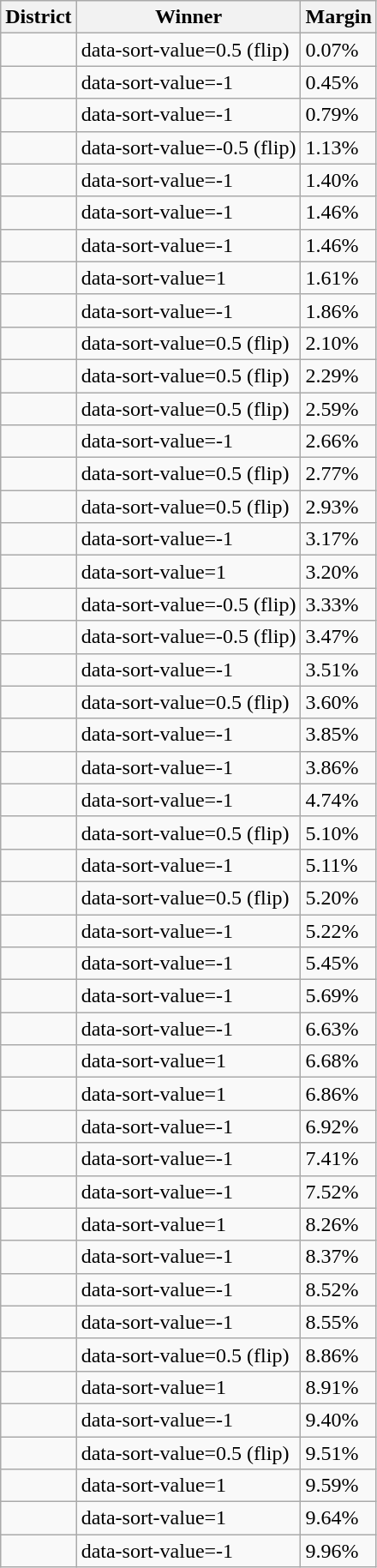<table class="wikitable sortable mw-collapsible mw-collapsed">
<tr>
<th>District</th>
<th>Winner</th>
<th>Margin</th>
</tr>
<tr>
<td></td>
<td>data-sort-value=0.5  (flip)</td>
<td>0.07%</td>
</tr>
<tr>
<td></td>
<td>data-sort-value=-1 </td>
<td>0.45%</td>
</tr>
<tr>
<td></td>
<td>data-sort-value=-1 </td>
<td>0.79%</td>
</tr>
<tr>
<td></td>
<td>data-sort-value=-0.5  (flip)</td>
<td>1.13%</td>
</tr>
<tr>
<td></td>
<td>data-sort-value=-1 </td>
<td>1.40%</td>
</tr>
<tr>
<td></td>
<td>data-sort-value=-1 </td>
<td>1.46%</td>
</tr>
<tr>
<td></td>
<td>data-sort-value=-1 </td>
<td>1.46%</td>
</tr>
<tr>
<td></td>
<td>data-sort-value=1 </td>
<td>1.61%</td>
</tr>
<tr>
<td></td>
<td>data-sort-value=-1 </td>
<td>1.86%</td>
</tr>
<tr>
<td></td>
<td>data-sort-value=0.5  (flip)</td>
<td>2.10%</td>
</tr>
<tr>
<td></td>
<td>data-sort-value=0.5  (flip)</td>
<td>2.29%</td>
</tr>
<tr>
<td></td>
<td>data-sort-value=0.5  (flip)</td>
<td>2.59%</td>
</tr>
<tr>
<td></td>
<td>data-sort-value=-1 </td>
<td>2.66%</td>
</tr>
<tr>
<td></td>
<td>data-sort-value=0.5  (flip)</td>
<td>2.77%</td>
</tr>
<tr>
<td></td>
<td>data-sort-value=0.5  (flip)</td>
<td>2.93%</td>
</tr>
<tr>
<td></td>
<td>data-sort-value=-1 </td>
<td>3.17%</td>
</tr>
<tr>
<td></td>
<td>data-sort-value=1 </td>
<td>3.20%</td>
</tr>
<tr>
<td></td>
<td>data-sort-value=-0.5  (flip)</td>
<td>3.33%</td>
</tr>
<tr>
<td></td>
<td>data-sort-value=-0.5  (flip)</td>
<td>3.47%</td>
</tr>
<tr>
<td></td>
<td>data-sort-value=-1 </td>
<td>3.51%</td>
</tr>
<tr>
<td></td>
<td>data-sort-value=0.5  (flip)</td>
<td>3.60%</td>
</tr>
<tr>
<td></td>
<td>data-sort-value=-1 </td>
<td>3.85%</td>
</tr>
<tr>
<td></td>
<td>data-sort-value=-1 </td>
<td>3.86%</td>
</tr>
<tr>
<td></td>
<td>data-sort-value=-1 </td>
<td>4.74%</td>
</tr>
<tr>
<td></td>
<td>data-sort-value=0.5  (flip)</td>
<td>5.10%</td>
</tr>
<tr>
<td></td>
<td>data-sort-value=-1 </td>
<td>5.11%</td>
</tr>
<tr>
<td></td>
<td>data-sort-value=0.5  (flip)</td>
<td>5.20%</td>
</tr>
<tr>
<td></td>
<td>data-sort-value=-1 </td>
<td>5.22%</td>
</tr>
<tr>
<td></td>
<td>data-sort-value=-1 </td>
<td>5.45%</td>
</tr>
<tr>
<td></td>
<td>data-sort-value=-1 </td>
<td>5.69%</td>
</tr>
<tr>
<td></td>
<td>data-sort-value=-1 </td>
<td>6.63%</td>
</tr>
<tr>
<td></td>
<td>data-sort-value=1 </td>
<td>6.68%</td>
</tr>
<tr>
<td></td>
<td>data-sort-value=1 </td>
<td>6.86%</td>
</tr>
<tr>
<td></td>
<td>data-sort-value=-1 </td>
<td>6.92%</td>
</tr>
<tr>
<td></td>
<td>data-sort-value=-1 </td>
<td>7.41%</td>
</tr>
<tr>
<td></td>
<td>data-sort-value=-1 </td>
<td>7.52%</td>
</tr>
<tr>
<td></td>
<td>data-sort-value=1 </td>
<td>8.26%</td>
</tr>
<tr>
<td></td>
<td>data-sort-value=-1 </td>
<td>8.37%</td>
</tr>
<tr>
<td></td>
<td>data-sort-value=-1 </td>
<td>8.52%</td>
</tr>
<tr>
<td></td>
<td>data-sort-value=-1 </td>
<td>8.55%</td>
</tr>
<tr>
<td></td>
<td>data-sort-value=0.5  (flip)</td>
<td>8.86%</td>
</tr>
<tr>
<td></td>
<td>data-sort-value=1 </td>
<td>8.91%</td>
</tr>
<tr>
<td></td>
<td>data-sort-value=-1 </td>
<td>9.40%</td>
</tr>
<tr>
<td></td>
<td>data-sort-value=0.5  (flip)</td>
<td>9.51%</td>
</tr>
<tr>
<td></td>
<td>data-sort-value=1 </td>
<td>9.59%</td>
</tr>
<tr>
<td></td>
<td>data-sort-value=1 </td>
<td>9.64%</td>
</tr>
<tr>
<td></td>
<td>data-sort-value=-1 </td>
<td>9.96%</td>
</tr>
</table>
